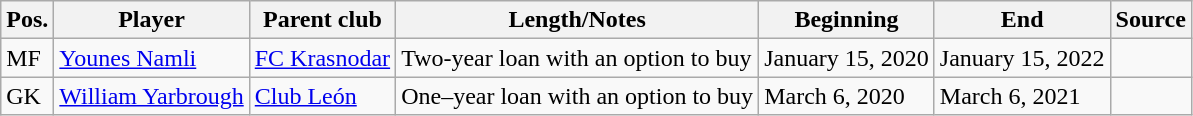<table class="wikitable sortable" style="text-align: left">
<tr>
<th><strong>Pos.</strong></th>
<th><strong>Player</strong></th>
<th><strong>Parent club</strong></th>
<th><strong>Length/Notes</strong></th>
<th><strong>Beginning</strong></th>
<th><strong>End</strong></th>
<th><strong>Source</strong></th>
</tr>
<tr>
<td>MF</td>
<td> <a href='#'>Younes Namli</a></td>
<td> <a href='#'>FC Krasnodar</a></td>
<td>Two-year loan with an option to buy</td>
<td>January 15, 2020</td>
<td>January 15, 2022</td>
<td></td>
</tr>
<tr>
<td>GK</td>
<td> <a href='#'>William Yarbrough</a></td>
<td> <a href='#'>Club León</a></td>
<td>One–year loan with an option to buy</td>
<td>March 6, 2020</td>
<td>March 6, 2021</td>
<td></td>
</tr>
</table>
